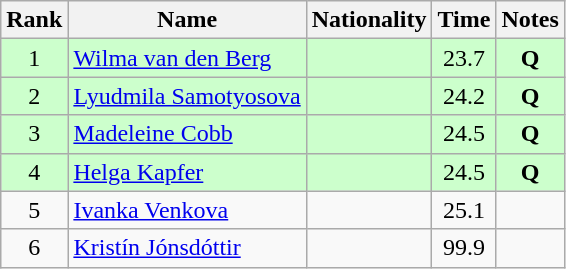<table class="wikitable sortable" style="text-align:center">
<tr>
<th>Rank</th>
<th>Name</th>
<th>Nationality</th>
<th>Time</th>
<th>Notes</th>
</tr>
<tr bgcolor=ccffcc>
<td>1</td>
<td align=left><a href='#'>Wilma van den Berg</a></td>
<td align=left></td>
<td>23.7</td>
<td><strong>Q</strong></td>
</tr>
<tr bgcolor=ccffcc>
<td>2</td>
<td align=left><a href='#'>Lyudmila Samotyosova</a></td>
<td align=left></td>
<td>24.2</td>
<td><strong>Q</strong></td>
</tr>
<tr bgcolor=ccffcc>
<td>3</td>
<td align=left><a href='#'>Madeleine Cobb</a></td>
<td align=left></td>
<td>24.5</td>
<td><strong>Q</strong></td>
</tr>
<tr bgcolor=ccffcc>
<td>4</td>
<td align=left><a href='#'>Helga Kapfer</a></td>
<td align=left></td>
<td>24.5</td>
<td><strong>Q</strong></td>
</tr>
<tr>
<td>5</td>
<td align=left><a href='#'>Ivanka Venkova</a></td>
<td align=left></td>
<td>25.1</td>
<td></td>
</tr>
<tr>
<td>6</td>
<td align=left><a href='#'>Kristín Jónsdóttir</a></td>
<td align=left></td>
<td>99.9</td>
<td></td>
</tr>
</table>
